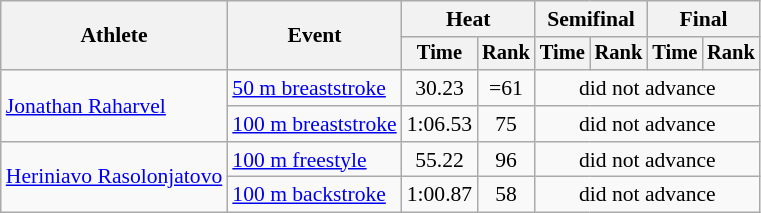<table class="wikitable" style="text-align:center; font-size:90%">
<tr>
<th rowspan="2">Athlete</th>
<th rowspan="2">Event</th>
<th colspan="2">Heat</th>
<th colspan="2">Semifinal</th>
<th colspan="2">Final</th>
</tr>
<tr style="font-size:95%">
<th>Time</th>
<th>Rank</th>
<th>Time</th>
<th>Rank</th>
<th>Time</th>
<th>Rank</th>
</tr>
<tr>
<td align=left rowspan=2><a href='#'>Jonathan Raharvel</a></td>
<td align=left><a href='#'>50 m breaststroke</a></td>
<td>30.23</td>
<td>=61</td>
<td colspan=4>did not advance</td>
</tr>
<tr>
<td align=left><a href='#'>100 m breaststroke</a></td>
<td>1:06.53</td>
<td>75</td>
<td colspan=4>did not advance</td>
</tr>
<tr>
<td align=left rowspan=2><a href='#'>Heriniavo Rasolonjatovo</a></td>
<td align=left><a href='#'>100 m freestyle</a></td>
<td>55.22</td>
<td>96</td>
<td colspan=4>did not advance</td>
</tr>
<tr>
<td align=left><a href='#'>100 m backstroke</a></td>
<td>1:00.87</td>
<td>58</td>
<td colspan=4>did not advance</td>
</tr>
</table>
